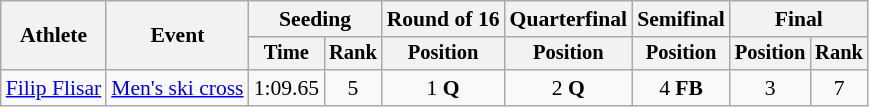<table class="wikitable" style="font-size:90%">
<tr>
<th rowspan="2">Athlete</th>
<th rowspan="2">Event</th>
<th colspan="2">Seeding</th>
<th>Round of 16</th>
<th>Quarterfinal</th>
<th>Semifinal</th>
<th colspan=2>Final</th>
</tr>
<tr style="font-size:95%">
<th>Time</th>
<th>Rank</th>
<th>Position</th>
<th>Position</th>
<th>Position</th>
<th>Position</th>
<th>Rank</th>
</tr>
<tr align=center>
<td align=left><a href='#'>Filip Flisar</a></td>
<td align=left><a href='#'>Men's ski cross</a></td>
<td>1:09.65</td>
<td>5</td>
<td>1 <strong>Q</strong></td>
<td>2 <strong>Q</strong></td>
<td>4 <strong>FB</strong></td>
<td>3</td>
<td>7</td>
</tr>
</table>
